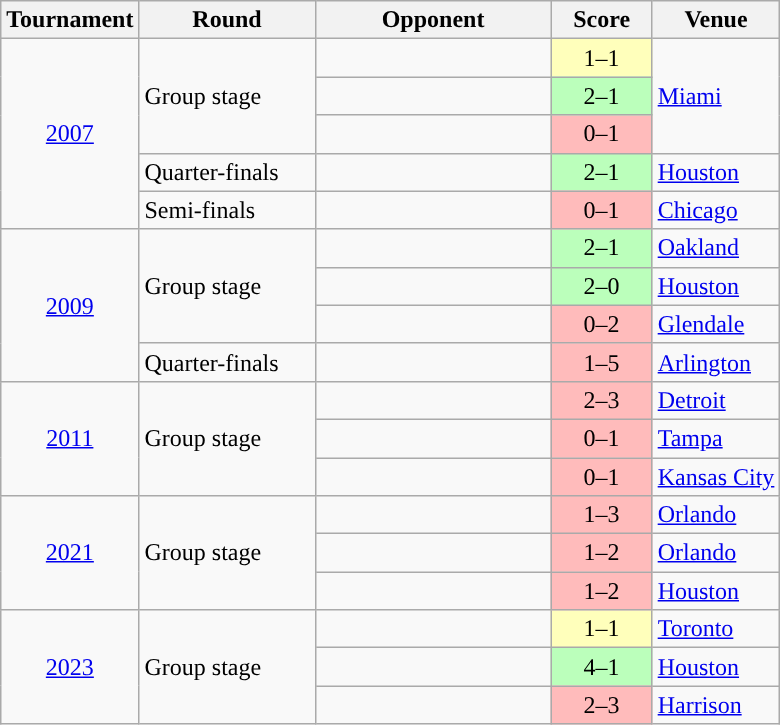<table class="wikitable sortable" style="text-align:left;">
<tr>
<th>Tournament</th>
<th width=110>Round</th>
<th width=150>Opponent</th>
<th width=60>Score</th>
<th width=>Venue</th>
</tr>
<tr>
<td rowspan="5" align=center> <a href='#'>2007</a></td>
<td rowspan="3">Group stage</td>
<td></td>
<td align=center bgcolor="#ffffbb">1–1</td>
<td rowspan=3><a href='#'>Miami</a></td>
</tr>
<tr>
<td></td>
<td align=center bgcolor="#bbffbb">2–1</td>
</tr>
<tr>
<td></td>
<td align=center bgcolor="#ffbbbb">0–1</td>
</tr>
<tr>
<td>Quarter-finals</td>
<td></td>
<td align=center bgcolor='#bbffbb'>2–1</td>
<td><a href='#'>Houston</a></td>
</tr>
<tr>
<td>Semi-finals</td>
<td></td>
<td align=center bgcolor="#ffbbbb">0–1</td>
<td><a href='#'>Chicago</a></td>
</tr>
<tr>
<td rowspan="4" align=center> <a href='#'>2009</a></td>
<td rowspan="3">Group stage</td>
<td></td>
<td align=center bgcolor="#bbffbb">2–1</td>
<td><a href='#'>Oakland</a></td>
</tr>
<tr>
<td></td>
<td align=center bgcolor="#bbffbb">2–0</td>
<td><a href='#'>Houston</a></td>
</tr>
<tr>
<td></td>
<td align=center bgcolor="#ffbbbb">0–2</td>
<td><a href='#'>Glendale</a></td>
</tr>
<tr>
<td>Quarter-finals</td>
<td></td>
<td align=center bgcolor="#ffbbbb">1–5</td>
<td><a href='#'>Arlington</a></td>
</tr>
<tr>
<td rowspan="3" align=center> <a href='#'>2011</a></td>
<td rowspan="3">Group stage</td>
<td></td>
<td align=center bgcolor="#ffbbbb">2–3</td>
<td><a href='#'>Detroit</a></td>
</tr>
<tr>
<td></td>
<td align=center bgcolor="#ffbbbb">0–1</td>
<td><a href='#'>Tampa</a></td>
</tr>
<tr>
<td></td>
<td align=center bgcolor="#ffbbbb">0–1</td>
<td><a href='#'>Kansas City</a></td>
</tr>
<tr>
<td rowspan="3" align=center> <a href='#'>2021</a></td>
<td rowspan="3">Group stage</td>
<td></td>
<td align=center bgcolor="#ffbbbb">1–3</td>
<td><a href='#'>Orlando</a></td>
</tr>
<tr>
<td></td>
<td align=center bgcolor="#ffbbbb">1–2</td>
<td><a href='#'>Orlando</a></td>
</tr>
<tr>
<td></td>
<td align=center bgcolor="#ffbbbb">1–2</td>
<td><a href='#'>Houston</a></td>
</tr>
<tr>
<td rowspan="3" align=center>  <a href='#'>2023</a></td>
<td rowspan="3">Group stage</td>
<td></td>
<td align=center bgcolor="#ffffbb">1–1</td>
<td><a href='#'>Toronto</a></td>
</tr>
<tr>
<td></td>
<td align=center bgcolor="#bbffbb">4–1</td>
<td><a href='#'>Houston</a></td>
</tr>
<tr>
<td></td>
<td align=center bgcolor="#ffbbbb">2–3</td>
<td><a href='#'>Harrison</a></td>
</tr>
</table>
